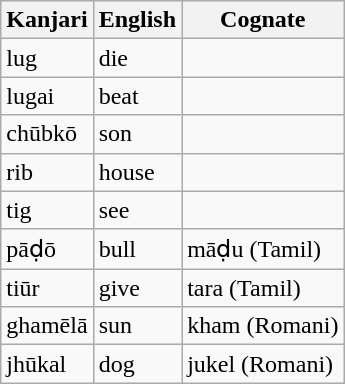<table class="wikitable">
<tr>
<th>Kanjari</th>
<th>English</th>
<th>Cognate</th>
</tr>
<tr>
<td>lug</td>
<td>die</td>
<td></td>
</tr>
<tr>
<td>lugai</td>
<td>beat</td>
<td></td>
</tr>
<tr>
<td>chūbkō</td>
<td>son</td>
<td></td>
</tr>
<tr>
<td>rib</td>
<td>house</td>
<td></td>
</tr>
<tr>
<td>tig</td>
<td>see</td>
<td></td>
</tr>
<tr>
<td>pāḍō</td>
<td>bull</td>
<td>māḍu (Tamil)</td>
</tr>
<tr>
<td>tiūr</td>
<td>give</td>
<td>tara (Tamil)</td>
</tr>
<tr>
<td>ghamēlā</td>
<td>sun</td>
<td>kham (Romani)</td>
</tr>
<tr>
<td>jhūkal</td>
<td>dog</td>
<td>jukel (Romani)</td>
</tr>
</table>
